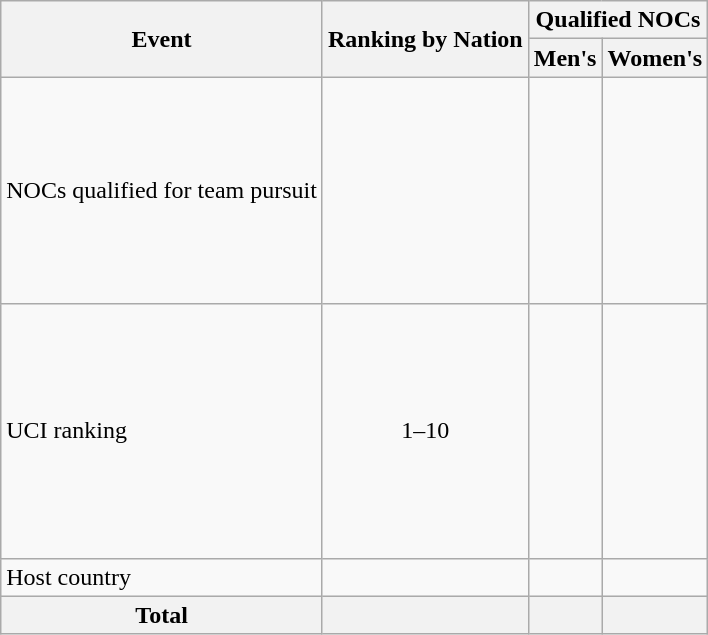<table class="wikitable">
<tr>
<th rowspan=2>Event</th>
<th rowspan=2>Ranking by Nation</th>
<th colspan=2>Qualified NOCs</th>
</tr>
<tr>
<th>Men's</th>
<th>Women's</th>
</tr>
<tr>
<td>NOCs qualified for team pursuit</td>
<td style="text-align:center;"></td>
<td><br><br><br><br><br><br><br><br></td>
<td><br><br><br><br><br><br><br><br></td>
</tr>
<tr>
<td>UCI ranking</td>
<td style="text-align:center;">1–10</td>
<td><br><br><br><br><br><br><br><br><br></td>
<td><br><br><br><br><br><br><br><br><br></td>
</tr>
<tr>
<td>Host country</td>
<td></td>
<td></td>
<td></td>
</tr>
<tr>
<th>Total</th>
<th></th>
<th></th>
<th></th>
</tr>
</table>
